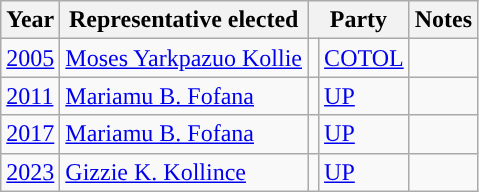<table class="wikitable">
<tr>
<th>Year</th>
<th>Representative elected</th>
<th colspan=2>Party</th>
<th>Notes</th>
</tr>
<tr>
<td><a href='#'>2005</a></td>
<td><a href='#'>Moses Yarkpazuo Kollie</a></td>
<td></td>
<td><a href='#'>COTOL</a></td>
<td></td>
</tr>
<tr>
<td><a href='#'>2011</a></td>
<td><a href='#'>Mariamu B. Fofana</a></td>
<td></td>
<td><a href='#'>UP</a></td>
<td></td>
</tr>
<tr>
<td><a href='#'>2017</a></td>
<td><a href='#'>Mariamu B. Fofana</a></td>
<td></td>
<td><a href='#'>UP</a></td>
<td></td>
</tr>
<tr>
<td><a href='#'>2023</a></td>
<td><a href='#'>Gizzie K. Kollince</a></td>
<td></td>
<td><a href='#'>UP</a></td>
<td></td>
</tr>
</table>
